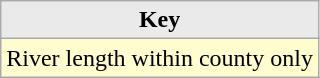<table class="wikitable">
<tr>
<th style="background:#eaeaea">Key</th>
</tr>
<tr>
<td bgcolor="#fffdd0" style="text-align: left"> River length within county only</td>
</tr>
</table>
